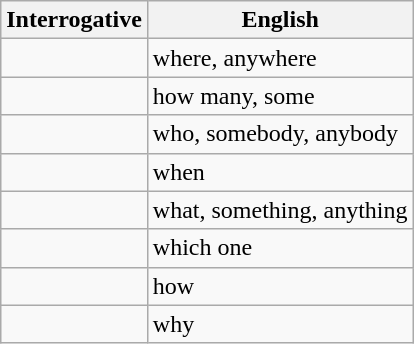<table class="wikitable">
<tr>
<th>Interrogative</th>
<th>English</th>
</tr>
<tr>
<td></td>
<td>where, anywhere</td>
</tr>
<tr>
<td></td>
<td>how many, some</td>
</tr>
<tr>
<td></td>
<td>who, somebody, anybody</td>
</tr>
<tr>
<td></td>
<td>when</td>
</tr>
<tr>
<td></td>
<td>what, something, anything</td>
</tr>
<tr>
<td></td>
<td>which one</td>
</tr>
<tr>
<td></td>
<td>how</td>
</tr>
<tr>
<td></td>
<td>why</td>
</tr>
</table>
